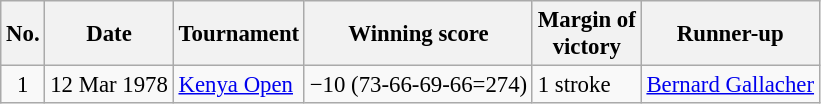<table class="wikitable" style="font-size:95%;">
<tr>
<th>No.</th>
<th>Date</th>
<th>Tournament</th>
<th>Winning score</th>
<th>Margin of<br>victory</th>
<th>Runner-up</th>
</tr>
<tr>
<td align=center>1</td>
<td align=right>12 Mar 1978</td>
<td><a href='#'>Kenya Open</a></td>
<td>−10 (73-66-69-66=274)</td>
<td>1 stroke</td>
<td> <a href='#'>Bernard Gallacher</a></td>
</tr>
</table>
